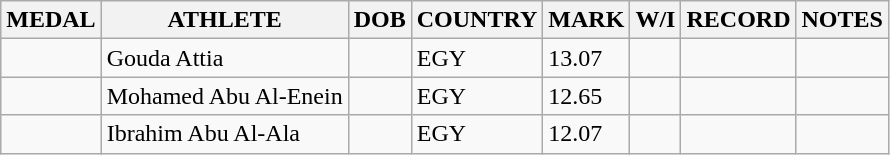<table class="wikitable">
<tr>
<th>MEDAL</th>
<th>ATHLETE</th>
<th>DOB</th>
<th>COUNTRY</th>
<th>MARK</th>
<th>W/I</th>
<th>RECORD</th>
<th>NOTES</th>
</tr>
<tr>
<td></td>
<td>Gouda Attia</td>
<td></td>
<td>EGY</td>
<td>13.07</td>
<td></td>
<td></td>
<td></td>
</tr>
<tr>
<td></td>
<td>Mohamed Abu Al-Enein</td>
<td></td>
<td>EGY</td>
<td>12.65</td>
<td></td>
<td></td>
<td></td>
</tr>
<tr>
<td></td>
<td>Ibrahim Abu Al-Ala</td>
<td></td>
<td>EGY</td>
<td>12.07</td>
<td></td>
<td></td>
<td></td>
</tr>
</table>
